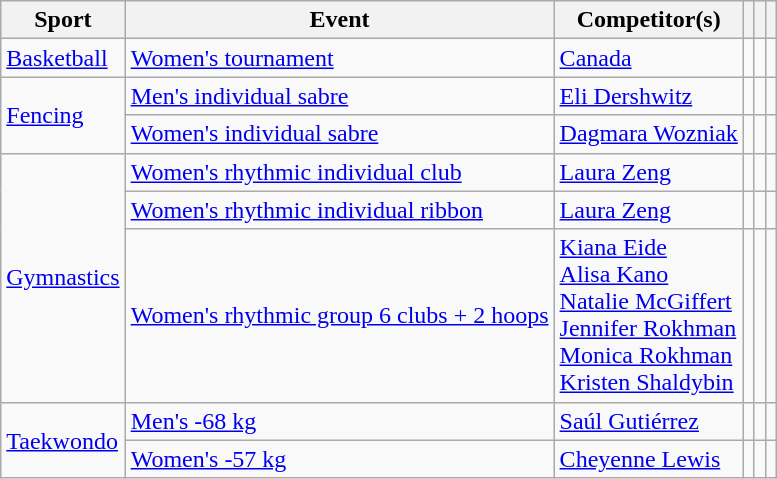<table class="wikitable">
<tr>
<th>Sport</th>
<th>Event</th>
<th>Competitor(s)</th>
<th></th>
<th></th>
<th></th>
</tr>
<tr>
<td><a href='#'>Basketball</a></td>
<td><a href='#'>Women's tournament</a></td>
<td><a href='#'>Canada</a></td>
<td></td>
<td></td>
<td></td>
</tr>
<tr>
<td rowspan="2"><a href='#'>Fencing</a></td>
<td><a href='#'>Men's individual sabre</a></td>
<td><a href='#'>Eli Dershwitz</a></td>
<td></td>
<td></td>
<td></td>
</tr>
<tr>
<td><a href='#'>Women's individual sabre</a></td>
<td><a href='#'>Dagmara Wozniak</a></td>
<td></td>
<td></td>
<td></td>
</tr>
<tr>
<td rowspan="3"><a href='#'>Gymnastics</a></td>
<td><a href='#'>Women's rhythmic individual club</a></td>
<td><a href='#'>Laura Zeng</a></td>
<td></td>
<td></td>
<td></td>
</tr>
<tr>
<td><a href='#'>Women's rhythmic individual ribbon</a></td>
<td><a href='#'>Laura Zeng</a></td>
<td></td>
<td></td>
<td></td>
</tr>
<tr>
<td><a href='#'>Women's rhythmic group 6 clubs + 2 hoops</a></td>
<td><a href='#'>Kiana Eide</a><br><a href='#'>Alisa Kano</a><br><a href='#'>Natalie McGiffert</a><br><a href='#'>Jennifer Rokhman</a><br><a href='#'>Monica Rokhman</a><br><a href='#'>Kristen Shaldybin</a></td>
<td></td>
<td></td>
<td></td>
</tr>
<tr>
<td rowspan="2"><a href='#'>Taekwondo</a></td>
<td><a href='#'>Men's -68 kg</a></td>
<td><a href='#'>Saúl Gutiérrez</a></td>
<td></td>
<td></td>
<td></td>
</tr>
<tr>
<td><a href='#'>Women's -57 kg</a></td>
<td><a href='#'>Cheyenne Lewis</a></td>
<td></td>
<td></td>
<td></td>
</tr>
</table>
